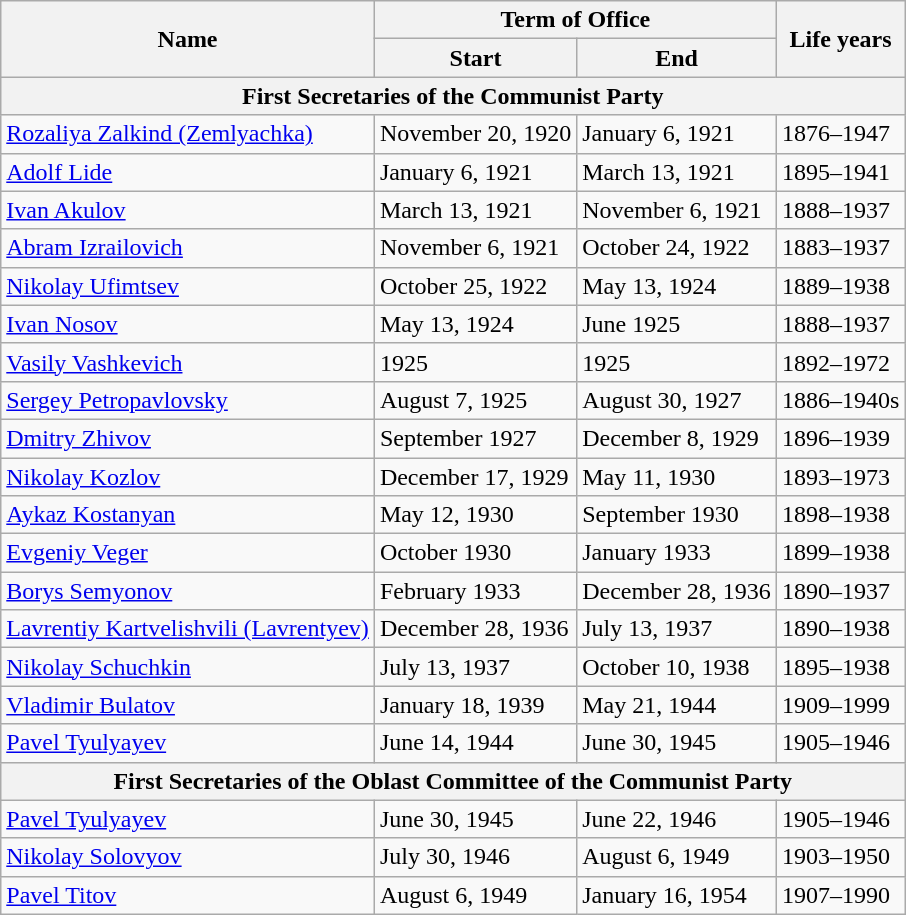<table class="wikitable">
<tr>
<th rowspan="2">Name</th>
<th colspan="2">Term of Office</th>
<th rowspan="2">Life years</th>
</tr>
<tr>
<th>Start</th>
<th>End</th>
</tr>
<tr>
<th colspan="4">First Secretaries of the Communist Party</th>
</tr>
<tr>
<td><a href='#'>Rozaliya Zalkind (Zemlyachka)</a></td>
<td>November 20, 1920</td>
<td>January 6, 1921</td>
<td>1876–1947</td>
</tr>
<tr>
<td><a href='#'>Adolf Lide</a></td>
<td>January 6, 1921</td>
<td>March 13, 1921</td>
<td>1895–1941</td>
</tr>
<tr>
<td><a href='#'>Ivan Akulov</a></td>
<td>March 13, 1921</td>
<td>November 6, 1921</td>
<td>1888–1937</td>
</tr>
<tr>
<td><a href='#'>Abram Izrailovich</a></td>
<td>November 6, 1921</td>
<td>October 24, 1922</td>
<td>1883–1937</td>
</tr>
<tr>
<td><a href='#'>Nikolay Ufimtsev</a></td>
<td>October 25, 1922</td>
<td>May 13, 1924</td>
<td>1889–1938</td>
</tr>
<tr>
<td><a href='#'>Ivan Nosov</a></td>
<td>May 13, 1924</td>
<td>June 1925</td>
<td>1888–1937</td>
</tr>
<tr>
<td><a href='#'>Vasily Vashkevich</a></td>
<td>1925</td>
<td>1925</td>
<td>1892–1972</td>
</tr>
<tr>
<td><a href='#'>Sergey Petropavlovsky</a></td>
<td>August 7, 1925</td>
<td>August 30, 1927</td>
<td>1886–1940s</td>
</tr>
<tr>
<td><a href='#'>Dmitry Zhivov</a></td>
<td>September 1927</td>
<td>December 8, 1929</td>
<td>1896–1939</td>
</tr>
<tr>
<td><a href='#'>Nikolay Kozlov</a></td>
<td>December 17, 1929</td>
<td>May 11, 1930</td>
<td>1893–1973</td>
</tr>
<tr>
<td><a href='#'>Aykaz Kostanyan</a></td>
<td>May 12, 1930</td>
<td>September 1930</td>
<td>1898–1938</td>
</tr>
<tr>
<td><a href='#'>Evgeniy Veger</a></td>
<td>October 1930</td>
<td>January 1933</td>
<td>1899–1938</td>
</tr>
<tr>
<td><a href='#'>Borys Semyonov</a></td>
<td>February 1933</td>
<td>December 28, 1936</td>
<td>1890–1937</td>
</tr>
<tr>
<td><a href='#'>Lavrentiy Kartvelishvili (Lavrentyev)</a></td>
<td>December 28, 1936</td>
<td>July 13, 1937</td>
<td>1890–1938</td>
</tr>
<tr>
<td><a href='#'>Nikolay Schuchkin</a></td>
<td>July 13, 1937</td>
<td>October 10, 1938</td>
<td>1895–1938</td>
</tr>
<tr>
<td><a href='#'>Vladimir Bulatov</a></td>
<td>January 18, 1939</td>
<td>May 21, 1944</td>
<td>1909–1999</td>
</tr>
<tr>
<td><a href='#'>Pavel Tyulyayev</a></td>
<td>June 14, 1944</td>
<td>June 30, 1945</td>
<td>1905–1946</td>
</tr>
<tr>
<th colspan="4">First Secretaries of the Oblast Committee of the Communist Party</th>
</tr>
<tr>
<td><a href='#'>Pavel Tyulyayev</a></td>
<td>June 30, 1945</td>
<td>June 22, 1946</td>
<td>1905–1946</td>
</tr>
<tr>
<td><a href='#'>Nikolay Solovyov</a></td>
<td>July 30, 1946</td>
<td>August 6, 1949</td>
<td>1903–1950</td>
</tr>
<tr>
<td><a href='#'>Pavel Titov</a></td>
<td>August 6, 1949</td>
<td>January 16, 1954</td>
<td>1907–1990</td>
</tr>
</table>
